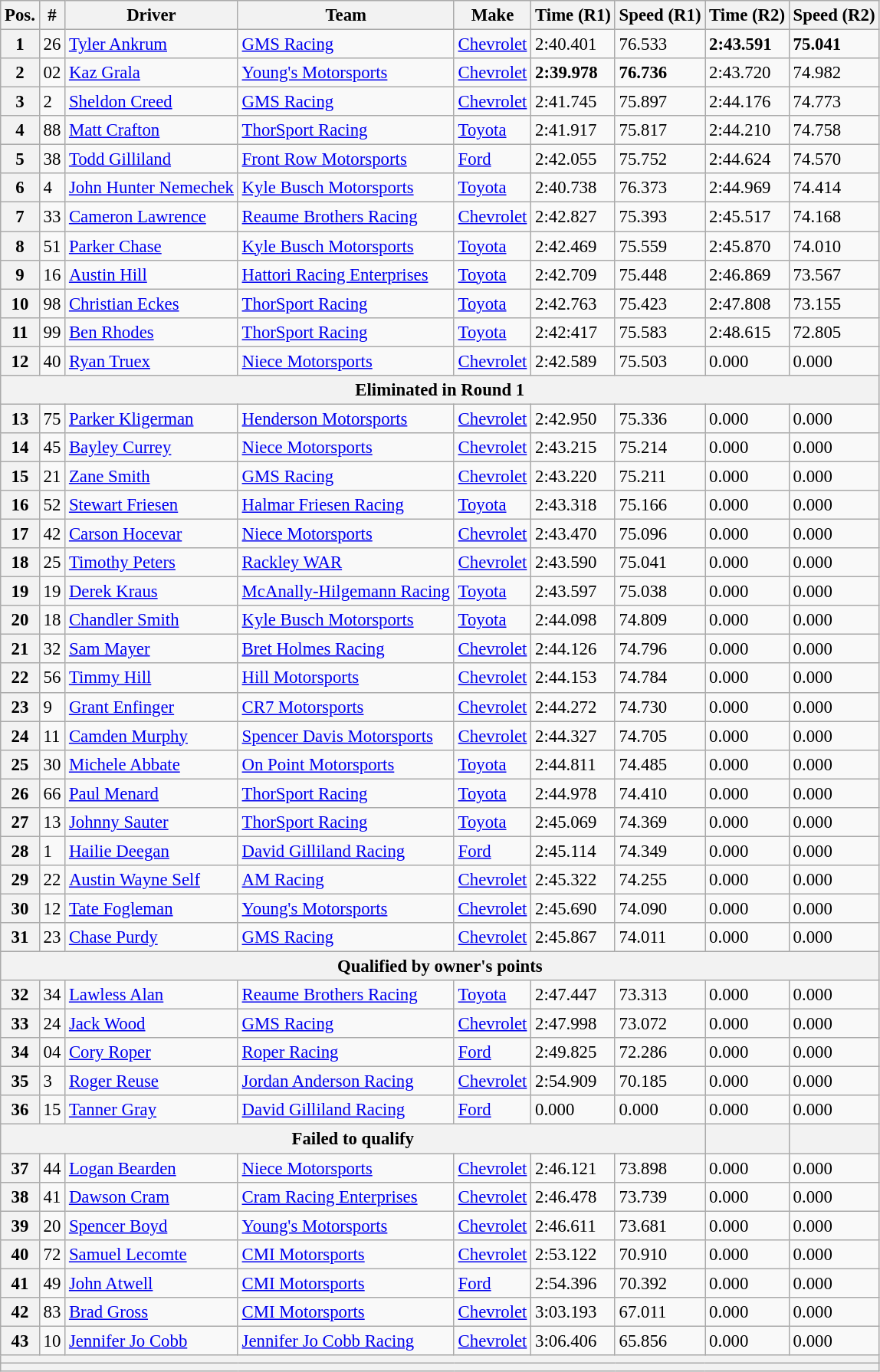<table class="wikitable" style="font-size:95%">
<tr>
<th>Pos.</th>
<th>#</th>
<th>Driver</th>
<th>Team</th>
<th>Make</th>
<th>Time (R1)</th>
<th>Speed (R1)</th>
<th>Time (R2)</th>
<th>Speed (R2)</th>
</tr>
<tr>
<th>1</th>
<td>26</td>
<td><a href='#'>Tyler Ankrum</a></td>
<td><a href='#'>GMS Racing</a></td>
<td><a href='#'>Chevrolet</a></td>
<td>2:40.401</td>
<td>76.533</td>
<td><strong>2:43.591</strong></td>
<td><strong>75.041</strong></td>
</tr>
<tr>
<th>2</th>
<td>02</td>
<td><a href='#'>Kaz Grala</a></td>
<td><a href='#'>Young's Motorsports</a></td>
<td><a href='#'>Chevrolet</a></td>
<td><strong>2:39.978</strong></td>
<td><strong>76.736</strong></td>
<td>2:43.720</td>
<td>74.982</td>
</tr>
<tr>
<th>3</th>
<td>2</td>
<td><a href='#'>Sheldon Creed</a></td>
<td><a href='#'>GMS Racing</a></td>
<td><a href='#'>Chevrolet</a></td>
<td>2:41.745</td>
<td>75.897</td>
<td>2:44.176</td>
<td>74.773</td>
</tr>
<tr>
<th>4</th>
<td>88</td>
<td><a href='#'>Matt Crafton</a></td>
<td><a href='#'>ThorSport Racing</a></td>
<td><a href='#'>Toyota</a></td>
<td>2:41.917</td>
<td>75.817</td>
<td>2:44.210</td>
<td>74.758</td>
</tr>
<tr>
<th>5</th>
<td>38</td>
<td><a href='#'>Todd Gilliland</a></td>
<td><a href='#'>Front Row Motorsports</a></td>
<td><a href='#'>Ford</a></td>
<td>2:42.055</td>
<td>75.752</td>
<td>2:44.624</td>
<td>74.570</td>
</tr>
<tr>
<th>6</th>
<td>4</td>
<td><a href='#'>John Hunter Nemechek</a></td>
<td><a href='#'>Kyle Busch Motorsports</a></td>
<td><a href='#'>Toyota</a></td>
<td>2:40.738</td>
<td>76.373</td>
<td>2:44.969</td>
<td>74.414</td>
</tr>
<tr>
<th>7</th>
<td>33</td>
<td><a href='#'>Cameron Lawrence</a></td>
<td><a href='#'>Reaume Brothers Racing</a></td>
<td><a href='#'>Chevrolet</a></td>
<td>2:42.827</td>
<td>75.393</td>
<td>2:45.517</td>
<td>74.168</td>
</tr>
<tr>
<th>8</th>
<td>51</td>
<td><a href='#'>Parker Chase</a></td>
<td><a href='#'>Kyle Busch Motorsports</a></td>
<td><a href='#'>Toyota</a></td>
<td>2:42.469</td>
<td>75.559</td>
<td>2:45.870</td>
<td>74.010</td>
</tr>
<tr>
<th>9</th>
<td>16</td>
<td><a href='#'>Austin Hill</a></td>
<td><a href='#'>Hattori Racing Enterprises</a></td>
<td><a href='#'>Toyota</a></td>
<td>2:42.709</td>
<td>75.448</td>
<td>2:46.869</td>
<td>73.567</td>
</tr>
<tr>
<th>10</th>
<td>98</td>
<td><a href='#'>Christian Eckes</a></td>
<td><a href='#'>ThorSport Racing</a></td>
<td><a href='#'>Toyota</a></td>
<td>2:42.763</td>
<td>75.423</td>
<td>2:47.808</td>
<td>73.155</td>
</tr>
<tr>
<th>11</th>
<td>99</td>
<td><a href='#'>Ben Rhodes</a></td>
<td><a href='#'>ThorSport Racing</a></td>
<td><a href='#'>Toyota</a></td>
<td>2:42:417</td>
<td>75.583</td>
<td>2:48.615</td>
<td>72.805</td>
</tr>
<tr>
<th>12</th>
<td>40</td>
<td><a href='#'>Ryan Truex</a></td>
<td><a href='#'>Niece Motorsports</a></td>
<td><a href='#'>Chevrolet</a></td>
<td>2:42.589</td>
<td>75.503</td>
<td>0.000</td>
<td>0.000</td>
</tr>
<tr>
<th colspan="9">Eliminated in Round 1</th>
</tr>
<tr>
<th>13</th>
<td>75</td>
<td><a href='#'>Parker Kligerman</a></td>
<td><a href='#'>Henderson Motorsports</a></td>
<td><a href='#'>Chevrolet</a></td>
<td>2:42.950</td>
<td>75.336</td>
<td>0.000</td>
<td>0.000</td>
</tr>
<tr>
<th>14</th>
<td>45</td>
<td><a href='#'>Bayley Currey</a></td>
<td><a href='#'>Niece Motorsports</a></td>
<td><a href='#'>Chevrolet</a></td>
<td>2:43.215</td>
<td>75.214</td>
<td>0.000</td>
<td>0.000</td>
</tr>
<tr>
<th>15</th>
<td>21</td>
<td><a href='#'>Zane Smith</a></td>
<td><a href='#'>GMS Racing</a></td>
<td><a href='#'>Chevrolet</a></td>
<td>2:43.220</td>
<td>75.211</td>
<td>0.000</td>
<td>0.000</td>
</tr>
<tr>
<th>16</th>
<td>52</td>
<td><a href='#'>Stewart Friesen</a></td>
<td><a href='#'>Halmar Friesen Racing</a></td>
<td><a href='#'>Toyota</a></td>
<td>2:43.318</td>
<td>75.166</td>
<td>0.000</td>
<td>0.000</td>
</tr>
<tr>
<th>17</th>
<td>42</td>
<td><a href='#'>Carson Hocevar</a></td>
<td><a href='#'>Niece Motorsports</a></td>
<td><a href='#'>Chevrolet</a></td>
<td>2:43.470</td>
<td>75.096</td>
<td>0.000</td>
<td>0.000</td>
</tr>
<tr>
<th>18</th>
<td>25</td>
<td><a href='#'>Timothy Peters</a></td>
<td><a href='#'>Rackley WAR</a></td>
<td><a href='#'>Chevrolet</a></td>
<td>2:43.590</td>
<td>75.041</td>
<td>0.000</td>
<td>0.000</td>
</tr>
<tr>
<th>19</th>
<td>19</td>
<td><a href='#'>Derek Kraus</a></td>
<td><a href='#'>McAnally-Hilgemann Racing</a></td>
<td><a href='#'>Toyota</a></td>
<td>2:43.597</td>
<td>75.038</td>
<td>0.000</td>
<td>0.000</td>
</tr>
<tr>
<th>20</th>
<td>18</td>
<td><a href='#'>Chandler Smith</a></td>
<td><a href='#'>Kyle Busch Motorsports</a></td>
<td><a href='#'>Toyota</a></td>
<td>2:44.098</td>
<td>74.809</td>
<td>0.000</td>
<td>0.000</td>
</tr>
<tr>
<th>21</th>
<td>32</td>
<td><a href='#'>Sam Mayer</a></td>
<td><a href='#'>Bret Holmes Racing</a></td>
<td><a href='#'>Chevrolet</a></td>
<td>2:44.126</td>
<td>74.796</td>
<td>0.000</td>
<td>0.000</td>
</tr>
<tr>
<th>22</th>
<td>56</td>
<td><a href='#'>Timmy Hill</a></td>
<td><a href='#'>Hill Motorsports</a></td>
<td><a href='#'>Chevrolet</a></td>
<td>2:44.153</td>
<td>74.784</td>
<td>0.000</td>
<td>0.000</td>
</tr>
<tr>
<th>23</th>
<td>9</td>
<td><a href='#'>Grant Enfinger</a></td>
<td><a href='#'>CR7 Motorsports</a></td>
<td><a href='#'>Chevrolet</a></td>
<td>2:44.272</td>
<td>74.730</td>
<td>0.000</td>
<td>0.000</td>
</tr>
<tr>
<th>24</th>
<td>11</td>
<td><a href='#'>Camden Murphy</a></td>
<td><a href='#'>Spencer Davis Motorsports</a></td>
<td><a href='#'>Chevrolet</a></td>
<td>2:44.327</td>
<td>74.705</td>
<td>0.000</td>
<td>0.000</td>
</tr>
<tr>
<th>25</th>
<td>30</td>
<td><a href='#'>Michele Abbate</a></td>
<td><a href='#'>On Point Motorsports</a></td>
<td><a href='#'>Toyota</a></td>
<td>2:44.811</td>
<td>74.485</td>
<td>0.000</td>
<td>0.000</td>
</tr>
<tr>
<th>26</th>
<td>66</td>
<td><a href='#'>Paul Menard</a></td>
<td><a href='#'>ThorSport Racing</a></td>
<td><a href='#'>Toyota</a></td>
<td>2:44.978</td>
<td>74.410</td>
<td>0.000</td>
<td>0.000</td>
</tr>
<tr>
<th>27</th>
<td>13</td>
<td><a href='#'>Johnny Sauter</a></td>
<td><a href='#'>ThorSport Racing</a></td>
<td><a href='#'>Toyota</a></td>
<td>2:45.069</td>
<td>74.369</td>
<td>0.000</td>
<td>0.000</td>
</tr>
<tr>
<th>28</th>
<td>1</td>
<td><a href='#'>Hailie Deegan</a></td>
<td><a href='#'>David Gilliland Racing</a></td>
<td><a href='#'>Ford</a></td>
<td>2:45.114</td>
<td>74.349</td>
<td>0.000</td>
<td>0.000</td>
</tr>
<tr>
<th>29</th>
<td>22</td>
<td><a href='#'>Austin Wayne Self</a></td>
<td><a href='#'>AM Racing</a></td>
<td><a href='#'>Chevrolet</a></td>
<td>2:45.322</td>
<td>74.255</td>
<td>0.000</td>
<td>0.000</td>
</tr>
<tr>
<th>30</th>
<td>12</td>
<td><a href='#'>Tate Fogleman</a></td>
<td><a href='#'>Young's Motorsports</a></td>
<td><a href='#'>Chevrolet</a></td>
<td>2:45.690</td>
<td>74.090</td>
<td>0.000</td>
<td>0.000</td>
</tr>
<tr>
<th>31</th>
<td>23</td>
<td><a href='#'>Chase Purdy</a></td>
<td><a href='#'>GMS Racing</a></td>
<td><a href='#'>Chevrolet</a></td>
<td>2:45.867</td>
<td>74.011</td>
<td>0.000</td>
<td>0.000</td>
</tr>
<tr>
<th colspan="9">Qualified by owner's points</th>
</tr>
<tr>
<th>32</th>
<td>34</td>
<td><a href='#'>Lawless Alan</a></td>
<td><a href='#'>Reaume Brothers Racing</a></td>
<td><a href='#'>Toyota</a></td>
<td>2:47.447</td>
<td>73.313</td>
<td>0.000</td>
<td>0.000</td>
</tr>
<tr>
<th>33</th>
<td>24</td>
<td><a href='#'>Jack Wood</a></td>
<td><a href='#'>GMS Racing</a></td>
<td><a href='#'>Chevrolet</a></td>
<td>2:47.998</td>
<td>73.072</td>
<td>0.000</td>
<td>0.000</td>
</tr>
<tr>
<th>34</th>
<td>04</td>
<td><a href='#'>Cory Roper</a></td>
<td><a href='#'>Roper Racing</a></td>
<td><a href='#'>Ford</a></td>
<td>2:49.825</td>
<td>72.286</td>
<td>0.000</td>
<td>0.000</td>
</tr>
<tr>
<th>35</th>
<td>3</td>
<td><a href='#'>Roger Reuse</a></td>
<td><a href='#'>Jordan Anderson Racing</a></td>
<td><a href='#'>Chevrolet</a></td>
<td>2:54.909</td>
<td>70.185</td>
<td>0.000</td>
<td>0.000</td>
</tr>
<tr>
<th>36</th>
<td>15</td>
<td><a href='#'>Tanner Gray</a></td>
<td><a href='#'>David Gilliland Racing</a></td>
<td><a href='#'>Ford</a></td>
<td>0.000</td>
<td>0.000</td>
<td>0.000</td>
<td>0.000</td>
</tr>
<tr>
<th colspan="7">Failed to qualify</th>
<th></th>
<th></th>
</tr>
<tr>
<th>37</th>
<td>44</td>
<td><a href='#'>Logan Bearden</a></td>
<td><a href='#'>Niece Motorsports</a></td>
<td><a href='#'>Chevrolet</a></td>
<td>2:46.121</td>
<td>73.898</td>
<td>0.000</td>
<td>0.000</td>
</tr>
<tr>
<th>38</th>
<td>41</td>
<td><a href='#'>Dawson Cram</a></td>
<td><a href='#'>Cram Racing Enterprises</a></td>
<td><a href='#'>Chevrolet</a></td>
<td>2:46.478</td>
<td>73.739</td>
<td>0.000</td>
<td>0.000</td>
</tr>
<tr>
<th>39</th>
<td>20</td>
<td><a href='#'>Spencer Boyd</a></td>
<td><a href='#'>Young's Motorsports</a></td>
<td><a href='#'>Chevrolet</a></td>
<td>2:46.611</td>
<td>73.681</td>
<td>0.000</td>
<td>0.000</td>
</tr>
<tr>
<th>40</th>
<td>72</td>
<td><a href='#'>Samuel Lecomte</a></td>
<td><a href='#'>CMI Motorsports</a></td>
<td><a href='#'>Chevrolet</a></td>
<td>2:53.122</td>
<td>70.910</td>
<td>0.000</td>
<td>0.000</td>
</tr>
<tr>
<th>41</th>
<td>49</td>
<td><a href='#'>John Atwell</a></td>
<td><a href='#'>CMI Motorsports</a></td>
<td><a href='#'>Ford</a></td>
<td>2:54.396</td>
<td>70.392</td>
<td>0.000</td>
<td>0.000</td>
</tr>
<tr>
<th>42</th>
<td>83</td>
<td><a href='#'>Brad Gross</a></td>
<td><a href='#'>CMI Motorsports</a></td>
<td><a href='#'>Chevrolet</a></td>
<td>3:03.193</td>
<td>67.011</td>
<td>0.000</td>
<td>0.000</td>
</tr>
<tr>
<th>43</th>
<td>10</td>
<td><a href='#'>Jennifer Jo Cobb</a></td>
<td><a href='#'>Jennifer Jo Cobb Racing</a></td>
<td><a href='#'>Chevrolet</a></td>
<td>3:06.406</td>
<td>65.856</td>
<td>0.000</td>
<td>0.000</td>
</tr>
<tr>
<th colspan="9"></th>
</tr>
<tr>
<th colspan="9"></th>
</tr>
</table>
